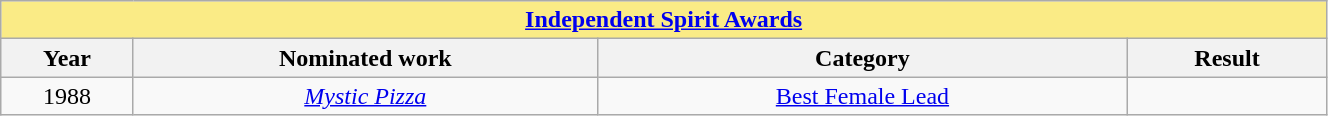<table width="70%" class="wikitable sortable">
<tr>
<th colspan="4" - style="background:#FAEB86;" align="center"><a href='#'>Independent Spirit Awards</a></th>
</tr>
<tr>
<th width="10%">Year</th>
<th width="35%">Nominated work</th>
<th width="40%">Category</th>
<th width="15%">Result</th>
</tr>
<tr>
<td align="center">1988</td>
<td align="center"><em><a href='#'>Mystic Pizza</a></em></td>
<td align="center"><a href='#'>Best Female Lead</a></td>
<td></td>
</tr>
</table>
